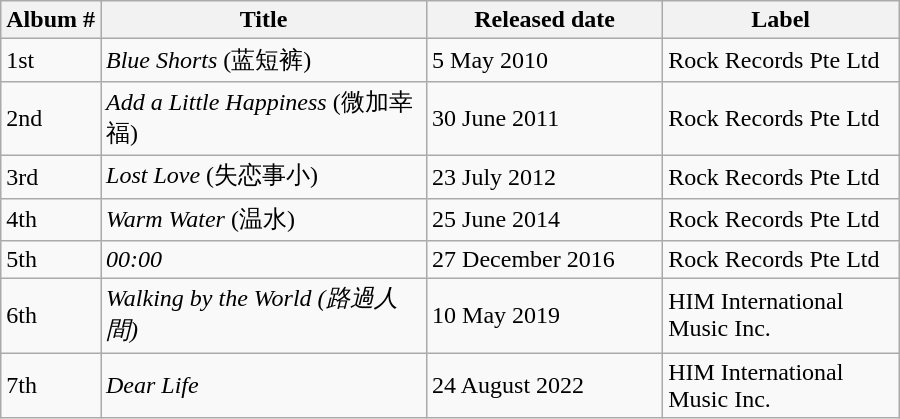<table class="wikitable">
<tr>
<th>Album #</th>
<th width=210px>Title</th>
<th width=150px>Released date</th>
<th width=150px>Label</th>
</tr>
<tr>
<td>1st</td>
<td><em>Blue Shorts</em> (蓝短裤)</td>
<td>5 May 2010</td>
<td>Rock Records Pte Ltd</td>
</tr>
<tr>
<td>2nd</td>
<td><em>Add a Little Happiness</em> (微加幸福)</td>
<td>30 June 2011</td>
<td>Rock Records Pte Ltd</td>
</tr>
<tr>
<td>3rd</td>
<td><em>Lost Love</em> (失恋事小)</td>
<td>23 July 2012</td>
<td>Rock Records Pte Ltd</td>
</tr>
<tr>
<td>4th</td>
<td><em>Warm Water</em> (温水)</td>
<td>25 June 2014</td>
<td>Rock Records Pte Ltd</td>
</tr>
<tr>
<td>5th</td>
<td><em>00:00</em></td>
<td>27 December 2016</td>
<td>Rock Records Pte Ltd</td>
</tr>
<tr>
<td>6th</td>
<td><em>Walking by the World (路過人間)</em></td>
<td>10 May 2019</td>
<td>HIM International Music Inc.</td>
</tr>
<tr>
<td>7th</td>
<td><em>Dear Life</em></td>
<td>24 August 2022</td>
<td>HIM International Music Inc.</td>
</tr>
</table>
